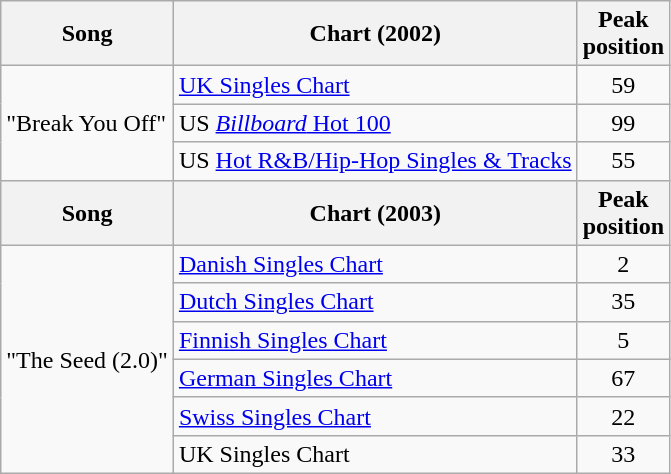<table class="wikitable">
<tr>
<th align="left">Song</th>
<th align="left">Chart (2002)</th>
<th style="text-align:center;">Peak<br>position</th>
</tr>
<tr>
<td style="text-align:left;" rowspan="3">"Break You Off"</td>
<td align="left"><a href='#'>UK Singles Chart</a></td>
<td style="text-align:center;">59</td>
</tr>
<tr>
<td align="left">US <a href='#'><em>Billboard</em> Hot 100</a></td>
<td style="text-align:center;">99</td>
</tr>
<tr>
<td align="left">US <a href='#'>Hot R&B/Hip-Hop Singles & Tracks</a></td>
<td style="text-align:center;">55</td>
</tr>
<tr>
<th align="left">Song</th>
<th align="left">Chart (2003)</th>
<th style="text-align:center;">Peak<br>position</th>
</tr>
<tr>
<td style="text-align:left;" rowspan="6">"The Seed (2.0)"</td>
<td align="left"><a href='#'>Danish Singles Chart</a></td>
<td style="text-align:center;">2</td>
</tr>
<tr>
<td align="left"><a href='#'>Dutch Singles Chart</a></td>
<td style="text-align:center;">35</td>
</tr>
<tr>
<td align="left"><a href='#'>Finnish Singles Chart</a></td>
<td style="text-align:center;">5</td>
</tr>
<tr>
<td align="left"><a href='#'>German Singles Chart</a></td>
<td style="text-align:center;">67</td>
</tr>
<tr>
<td align="left"><a href='#'>Swiss Singles Chart</a></td>
<td style="text-align:center;">22</td>
</tr>
<tr>
<td align="left">UK Singles Chart</td>
<td style="text-align:center;">33</td>
</tr>
</table>
